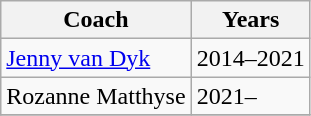<table class="wikitable collapsible">
<tr>
<th>Coach</th>
<th>Years</th>
</tr>
<tr>
<td><a href='#'>Jenny van Dyk</a></td>
<td>2014–2021</td>
</tr>
<tr>
<td>Rozanne Matthyse</td>
<td>2021–</td>
</tr>
<tr>
</tr>
</table>
